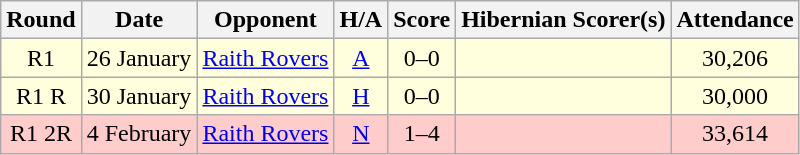<table class="wikitable" style="text-align:center">
<tr>
<th>Round</th>
<th>Date</th>
<th>Opponent</th>
<th>H/A</th>
<th>Score</th>
<th>Hibernian Scorer(s)</th>
<th>Attendance</th>
</tr>
<tr bgcolor=#FFFFDD>
<td>R1</td>
<td align=left>26 January</td>
<td align=left><a href='#'>Raith Rovers</a></td>
<td><a href='#'>A</a></td>
<td>0–0</td>
<td align=left></td>
<td>30,206</td>
</tr>
<tr bgcolor=#FFFFDD>
<td>R1 R</td>
<td align=left>30 January</td>
<td align=left><a href='#'>Raith Rovers</a></td>
<td><a href='#'>H</a></td>
<td>0–0</td>
<td align=left></td>
<td>30,000</td>
</tr>
<tr bgcolor=#FFCCCC>
<td>R1 2R</td>
<td align=left>4 February</td>
<td align=left><a href='#'>Raith Rovers</a></td>
<td><a href='#'>N</a></td>
<td>1–4</td>
<td align=left></td>
<td>33,614</td>
</tr>
</table>
